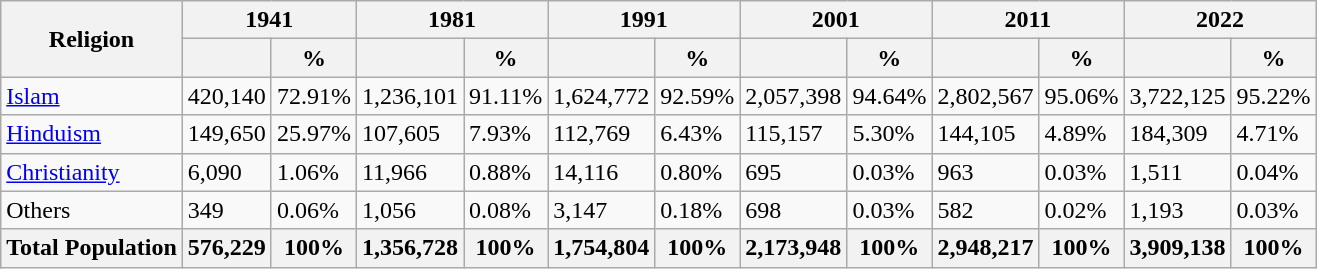<table class="wikitable sortable">
<tr>
<th rowspan="2">Religion</th>
<th colspan="2">1941</th>
<th colspan="2">1981</th>
<th colspan="2">1991</th>
<th colspan="2">2001</th>
<th colspan="2">2011</th>
<th colspan="2">2022</th>
</tr>
<tr>
<th></th>
<th>%</th>
<th></th>
<th>%</th>
<th></th>
<th>%</th>
<th></th>
<th>%</th>
<th></th>
<th>%</th>
<th></th>
<th>%</th>
</tr>
<tr>
<td><a href='#'>Islam</a> </td>
<td>420,140</td>
<td>72.91%</td>
<td>1,236,101</td>
<td>91.11%</td>
<td>1,624,772</td>
<td>92.59%</td>
<td>2,057,398</td>
<td>94.64%</td>
<td>2,802,567</td>
<td>95.06%</td>
<td>3,722,125</td>
<td>95.22%</td>
</tr>
<tr>
<td><a href='#'>Hinduism</a> </td>
<td>149,650</td>
<td>25.97%</td>
<td>107,605</td>
<td>7.93%</td>
<td>112,769</td>
<td>6.43%</td>
<td>115,157</td>
<td>5.30%</td>
<td>144,105</td>
<td>4.89%</td>
<td>184,309</td>
<td>4.71%</td>
</tr>
<tr>
<td><a href='#'>Christianity</a> </td>
<td>6,090</td>
<td>1.06%</td>
<td>11,966</td>
<td>0.88%</td>
<td>14,116</td>
<td>0.80%</td>
<td>695</td>
<td>0.03%</td>
<td>963</td>
<td>0.03%</td>
<td>1,511</td>
<td>0.04%</td>
</tr>
<tr>
<td>Others</td>
<td>349</td>
<td>0.06%</td>
<td>1,056</td>
<td>0.08%</td>
<td>3,147</td>
<td>0.18%</td>
<td>698</td>
<td>0.03%</td>
<td>582</td>
<td>0.02%</td>
<td>1,193</td>
<td>0.03%</td>
</tr>
<tr>
<th>Total Population</th>
<th>576,229</th>
<th>100%</th>
<th><strong>1,356,728</strong></th>
<th>100%</th>
<th>1,754,804</th>
<th>100%</th>
<th>2,173,948</th>
<th>100%</th>
<th>2,948,217</th>
<th>100%</th>
<th>3,909,138</th>
<th>100%</th>
</tr>
</table>
